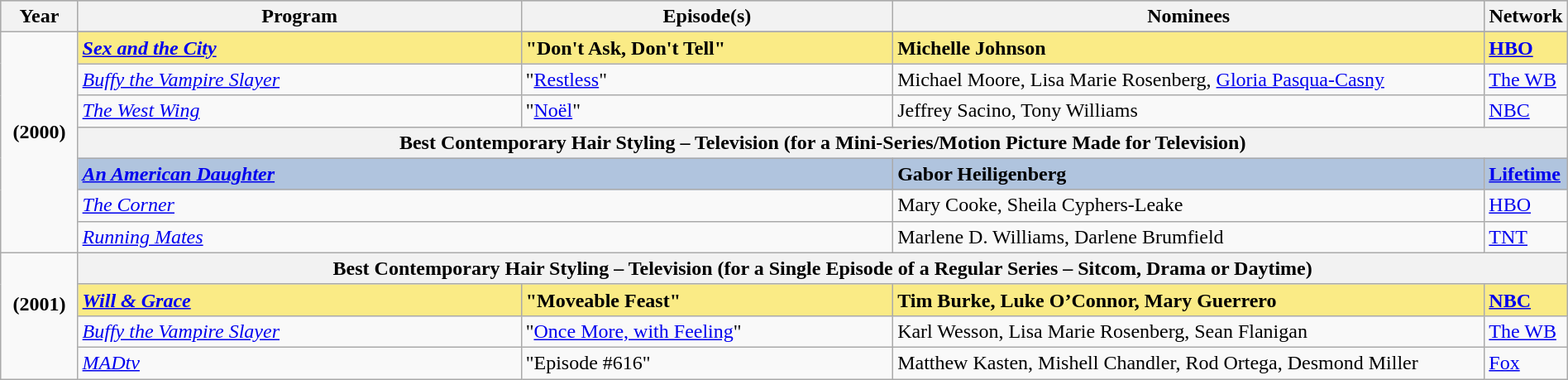<table class="wikitable" style="width:100%">
<tr bgcolor="#bebebe">
<th width="5%">Year</th>
<th width="30%">Program</th>
<th width="25%">Episode(s)</th>
<th width="40%">Nominees</th>
<th width="5%">Network</th>
</tr>
<tr>
<td rowspan=8 style="text-align:center"><strong>(2000)</strong><br> <br></td>
</tr>
<tr style="background:#FAEB86">
<td><strong><em><a href='#'>Sex and the City</a></em></strong></td>
<td><strong>"Don't Ask, Don't Tell"</strong></td>
<td><strong>Michelle Johnson</strong></td>
<td><strong><a href='#'>HBO</a></strong></td>
</tr>
<tr>
<td><em><a href='#'>Buffy the Vampire Slayer</a></em></td>
<td>"<a href='#'>Restless</a>"</td>
<td>Michael Moore, Lisa Marie Rosenberg, <a href='#'>Gloria Pasqua-Casny</a></td>
<td><a href='#'>The WB</a></td>
</tr>
<tr>
<td><em><a href='#'>The West Wing</a></em></td>
<td>"<a href='#'>Noël</a>"</td>
<td>Jeffrey Sacino, Tony Williams</td>
<td><a href='#'>NBC</a></td>
</tr>
<tr>
<th colspan="4">Best Contemporary Hair Styling – Television (for a Mini-Series/Motion Picture Made for Television)</th>
</tr>
<tr style="background:#B0C4DE;">
<td colspan="2"><strong><em><a href='#'>An American Daughter</a></em></strong></td>
<td><strong>Gabor Heiligenberg</strong></td>
<td><strong><a href='#'>Lifetime</a></strong></td>
</tr>
<tr>
<td colspan="2"><em><a href='#'>The Corner</a></em></td>
<td>Mary Cooke, Sheila Cyphers-Leake</td>
<td><a href='#'>HBO</a></td>
</tr>
<tr>
<td colspan="2"><em><a href='#'>Running Mates</a></em></td>
<td>Marlene D. Williams, Darlene Brumfield</td>
<td><a href='#'>TNT</a></td>
</tr>
<tr>
<td rowspan=4 style="text-align:center"><strong>(2001)</strong><br> <br></td>
<th colspan="4">Best Contemporary Hair Styling – Television (for a Single Episode of a Regular Series – Sitcom, Drama or Daytime)</th>
</tr>
<tr style="background:#FAEB86">
<td><strong><em><a href='#'>Will & Grace</a></em></strong></td>
<td><strong>"Moveable Feast"</strong></td>
<td><strong>Tim Burke, Luke O’Connor, Mary Guerrero</strong></td>
<td><strong><a href='#'>NBC</a></strong></td>
</tr>
<tr>
<td><em><a href='#'>Buffy the Vampire Slayer</a></em></td>
<td>"<a href='#'>Once More, with Feeling</a>"</td>
<td>Karl Wesson, Lisa Marie Rosenberg, Sean Flanigan</td>
<td><a href='#'>The WB</a></td>
</tr>
<tr>
<td><em><a href='#'>MADtv</a></em></td>
<td>"Episode #616"</td>
<td>Matthew Kasten, Mishell Chandler, Rod Ortega, Desmond Miller</td>
<td><a href='#'>Fox</a></td>
</tr>
</table>
